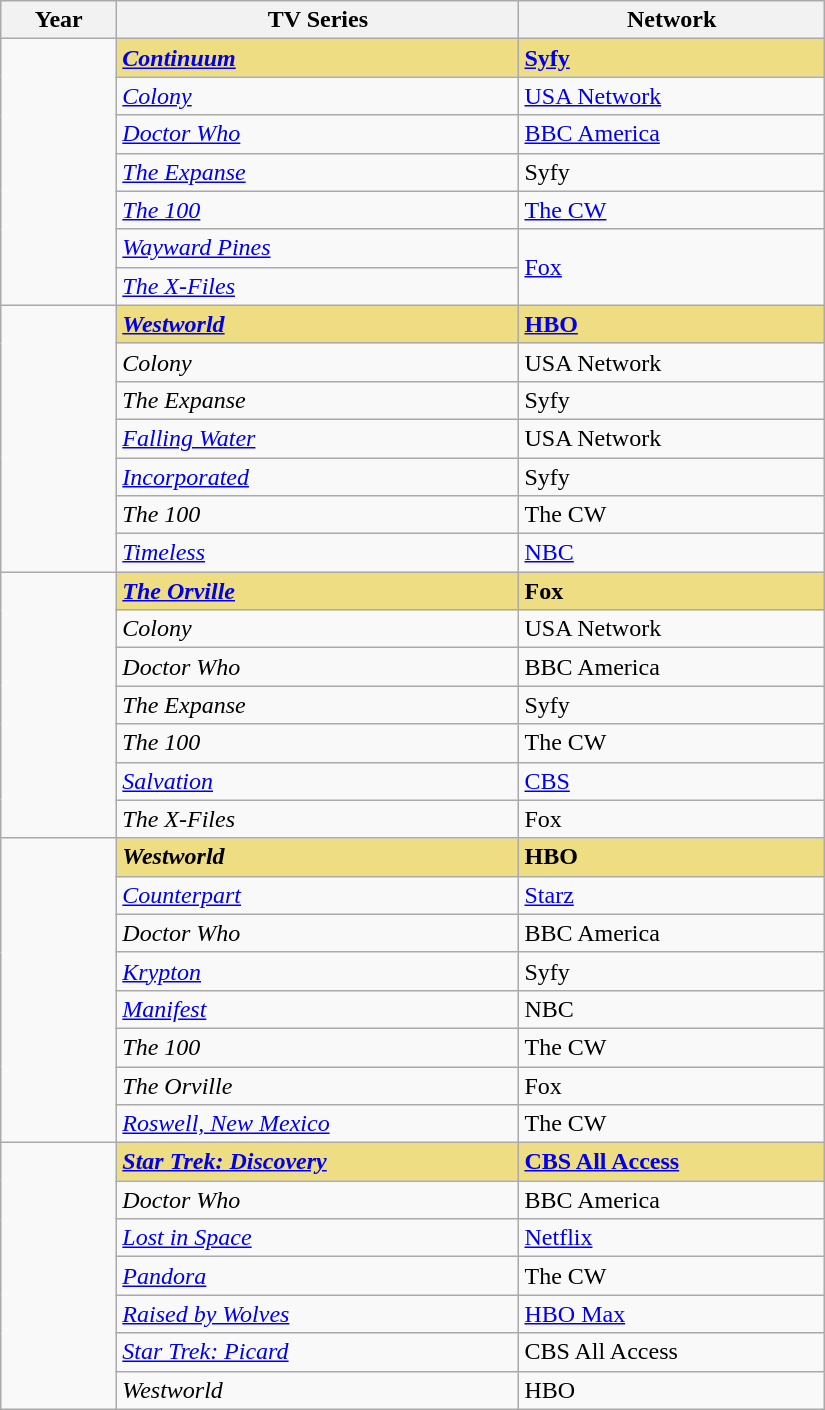<table class="wikitable" width="550px" border="1" cellpadding="5" cellspacing="0" align="centre">
<tr>
<th width="70px">Year</th>
<th>TV Series</th>
<th>Network</th>
</tr>
<tr>
<td rowspan="7"></td>
<td style="background:#EEDD82"><strong><em><a href='#'>Continuum</a></em></strong></td>
<td style="background:#EEDD82"><strong><a href='#'>Syfy</a></strong></td>
</tr>
<tr>
<td><em><a href='#'>Colony</a></em></td>
<td><a href='#'>USA Network</a></td>
</tr>
<tr>
<td><em><a href='#'>Doctor Who</a></em></td>
<td><a href='#'>BBC America</a></td>
</tr>
<tr>
<td><em><a href='#'>The Expanse</a></em></td>
<td>Syfy</td>
</tr>
<tr>
<td><em><a href='#'>The 100</a></em></td>
<td><a href='#'>The CW</a></td>
</tr>
<tr>
<td><em><a href='#'>Wayward Pines</a></em></td>
<td rowspan="2"><a href='#'>Fox</a></td>
</tr>
<tr>
<td><em><a href='#'>The X-Files</a></em></td>
</tr>
<tr>
<td rowspan="7"></td>
<td style="background:#EEDD82"><strong><em><a href='#'>Westworld</a></em></strong></td>
<td style="background:#EEDD82"><strong><a href='#'>HBO</a></strong></td>
</tr>
<tr>
<td><em>Colony</em></td>
<td>USA Network</td>
</tr>
<tr>
<td><em>The Expanse</em></td>
<td>Syfy</td>
</tr>
<tr>
<td><em><a href='#'>Falling Water</a></em></td>
<td>USA Network</td>
</tr>
<tr>
<td><em><a href='#'>Incorporated</a></em></td>
<td>Syfy</td>
</tr>
<tr>
<td><em>The 100</em></td>
<td>The CW</td>
</tr>
<tr>
<td><em><a href='#'>Timeless</a></em></td>
<td><a href='#'>NBC</a></td>
</tr>
<tr>
<td rowspan="7"></td>
<td style="background:#EEDD82"><strong><em><a href='#'>The Orville</a></em></strong></td>
<td style="background:#EEDD82"><strong>Fox</strong></td>
</tr>
<tr>
<td><em>Colony</em></td>
<td>USA Network</td>
</tr>
<tr>
<td><em>Doctor Who</em></td>
<td>BBC America</td>
</tr>
<tr>
<td><em>The Expanse</em></td>
<td>Syfy</td>
</tr>
<tr>
<td><em>The 100</em></td>
<td>The CW</td>
</tr>
<tr>
<td><em><a href='#'>Salvation</a></em></td>
<td><a href='#'>CBS</a></td>
</tr>
<tr>
<td><em>The X-Files</em></td>
<td>Fox</td>
</tr>
<tr>
<td rowspan="8"></td>
<td style="background:#EEDD82"><strong><em>Westworld</em></strong></td>
<td style="background:#EEDD82"><strong>HBO</strong></td>
</tr>
<tr>
<td><em><a href='#'>Counterpart</a></em></td>
<td><a href='#'>Starz</a></td>
</tr>
<tr>
<td><em>Doctor Who</em></td>
<td>BBC America</td>
</tr>
<tr>
<td><em><a href='#'>Krypton</a></em></td>
<td>Syfy</td>
</tr>
<tr>
<td><em><a href='#'>Manifest</a></em></td>
<td>NBC</td>
</tr>
<tr>
<td><em>The 100</em></td>
<td>The CW</td>
</tr>
<tr>
<td><em>The Orville</em></td>
<td>Fox</td>
</tr>
<tr>
<td><em><a href='#'>Roswell, New Mexico</a></em></td>
<td>The CW</td>
</tr>
<tr>
<td rowspan="7"></td>
<td style="background:#EEDD82"><strong><em><a href='#'>Star Trek: Discovery</a></em></strong></td>
<td style="background:#EEDD82"><strong><a href='#'>CBS All Access</a></strong></td>
</tr>
<tr>
<td><em>Doctor Who</em></td>
<td>BBC America</td>
</tr>
<tr>
<td><em><a href='#'>Lost in Space</a></em></td>
<td><a href='#'>Netflix</a></td>
</tr>
<tr>
<td><em><a href='#'>Pandora</a></em></td>
<td>The CW</td>
</tr>
<tr>
<td><em><a href='#'>Raised by Wolves</a></em></td>
<td><a href='#'>HBO Max</a></td>
</tr>
<tr>
<td><em><a href='#'>Star Trek: Picard</a></em></td>
<td>CBS All Access</td>
</tr>
<tr>
<td><em>Westworld</em></td>
<td>HBO</td>
</tr>
</table>
